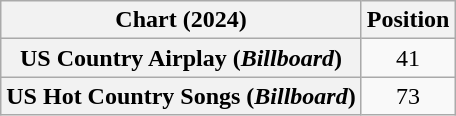<table class="wikitable sortable plainrowheaders" style="text-align:center">
<tr>
<th scope="col">Chart (2024)</th>
<th scope="col">Position</th>
</tr>
<tr>
<th scope="row">US Country Airplay (<em>Billboard</em>)</th>
<td>41</td>
</tr>
<tr>
<th scope="row">US Hot Country Songs (<em>Billboard</em>)</th>
<td>73</td>
</tr>
</table>
